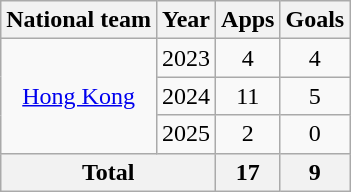<table class="wikitable" style="text-align:center">
<tr>
<th>National team</th>
<th>Year</th>
<th>Apps</th>
<th>Goals</th>
</tr>
<tr>
<td rowspan="3"><a href='#'>Hong Kong</a></td>
<td>2023</td>
<td>4</td>
<td>4</td>
</tr>
<tr>
<td>2024</td>
<td>11</td>
<td>5</td>
</tr>
<tr>
<td>2025</td>
<td>2</td>
<td>0</td>
</tr>
<tr>
<th colspan="2">Total</th>
<th>17</th>
<th>9</th>
</tr>
</table>
